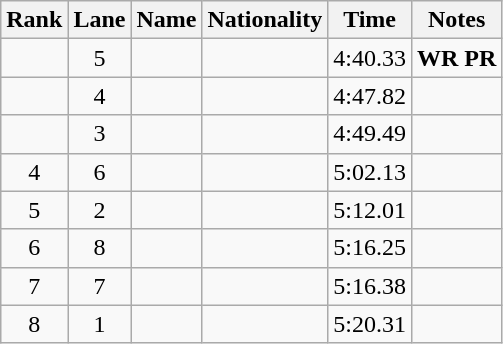<table class="wikitable sortable" style="text-align:center">
<tr>
<th>Rank</th>
<th>Lane</th>
<th>Name</th>
<th>Nationality</th>
<th>Time</th>
<th>Notes</th>
</tr>
<tr>
<td></td>
<td>5</td>
<td align=left></td>
<td align=left></td>
<td>4:40.33</td>
<td><strong>WR</strong> <strong>PR</strong></td>
</tr>
<tr>
<td></td>
<td>4</td>
<td align=left></td>
<td align=left></td>
<td>4:47.82</td>
<td></td>
</tr>
<tr>
<td></td>
<td>3</td>
<td align=left></td>
<td align=left></td>
<td>4:49.49</td>
<td></td>
</tr>
<tr>
<td>4</td>
<td>6</td>
<td align=left></td>
<td align=left></td>
<td>5:02.13</td>
<td></td>
</tr>
<tr>
<td>5</td>
<td>2</td>
<td align=left></td>
<td align=left></td>
<td>5:12.01</td>
<td></td>
</tr>
<tr>
<td>6</td>
<td>8</td>
<td align=left></td>
<td align=left></td>
<td>5:16.25</td>
<td></td>
</tr>
<tr>
<td>7</td>
<td>7</td>
<td align=left></td>
<td align=left></td>
<td>5:16.38</td>
<td></td>
</tr>
<tr>
<td>8</td>
<td>1</td>
<td align=left></td>
<td align=left></td>
<td>5:20.31</td>
<td></td>
</tr>
</table>
